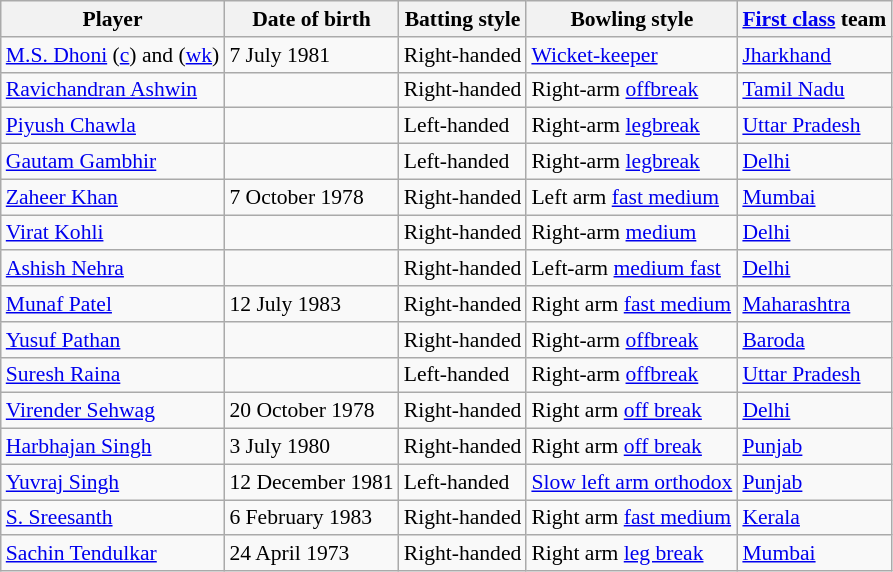<table class=wikitable style=font-size:90%;text-align:left>
<tr>
<th>Player</th>
<th>Date of birth</th>
<th>Batting style</th>
<th>Bowling style</th>
<th><a href='#'>First class</a> team</th>
</tr>
<tr>
<td><a href='#'>M.S. Dhoni</a> (<a href='#'>c</a>) and (<a href='#'>wk</a>)</td>
<td>7 July 1981</td>
<td>Right-handed</td>
<td><a href='#'>Wicket-keeper</a></td>
<td><a href='#'>Jharkhand</a></td>
</tr>
<tr>
<td><a href='#'>Ravichandran Ashwin</a></td>
<td></td>
<td>Right-handed</td>
<td>Right-arm <a href='#'>offbreak</a></td>
<td><a href='#'>Tamil Nadu</a></td>
</tr>
<tr>
<td><a href='#'>Piyush Chawla</a></td>
<td></td>
<td>Left-handed</td>
<td>Right-arm <a href='#'>legbreak</a></td>
<td><a href='#'>Uttar Pradesh</a></td>
</tr>
<tr>
<td><a href='#'>Gautam Gambhir</a></td>
<td></td>
<td>Left-handed</td>
<td>Right-arm <a href='#'>legbreak</a></td>
<td><a href='#'>Delhi</a></td>
</tr>
<tr>
<td><a href='#'>Zaheer Khan</a></td>
<td>7 October 1978</td>
<td>Right-handed</td>
<td>Left arm <a href='#'>fast medium</a></td>
<td><a href='#'>Mumbai</a></td>
</tr>
<tr>
<td><a href='#'>Virat Kohli</a></td>
<td></td>
<td>Right-handed</td>
<td>Right-arm <a href='#'>medium</a></td>
<td><a href='#'>Delhi</a></td>
</tr>
<tr>
<td><a href='#'>Ashish Nehra</a></td>
<td></td>
<td>Right-handed</td>
<td>Left-arm <a href='#'>medium fast</a></td>
<td><a href='#'>Delhi</a></td>
</tr>
<tr>
<td><a href='#'>Munaf Patel</a></td>
<td>12 July 1983</td>
<td>Right-handed</td>
<td>Right arm <a href='#'>fast medium</a></td>
<td><a href='#'>Maharashtra</a></td>
</tr>
<tr>
<td><a href='#'>Yusuf Pathan</a></td>
<td></td>
<td>Right-handed</td>
<td>Right-arm <a href='#'>offbreak</a></td>
<td><a href='#'>Baroda</a></td>
</tr>
<tr>
<td><a href='#'>Suresh Raina</a></td>
<td></td>
<td>Left-handed</td>
<td>Right-arm <a href='#'>offbreak</a></td>
<td><a href='#'>Uttar Pradesh</a></td>
</tr>
<tr>
<td><a href='#'>Virender Sehwag</a></td>
<td>20 October 1978</td>
<td>Right-handed</td>
<td>Right arm <a href='#'>off break</a></td>
<td><a href='#'>Delhi</a></td>
</tr>
<tr>
<td><a href='#'>Harbhajan Singh</a></td>
<td>3 July 1980</td>
<td>Right-handed</td>
<td>Right arm <a href='#'>off break</a></td>
<td><a href='#'>Punjab</a></td>
</tr>
<tr>
<td><a href='#'>Yuvraj Singh</a></td>
<td>12 December 1981</td>
<td>Left-handed</td>
<td><a href='#'>Slow left arm orthodox</a></td>
<td><a href='#'>Punjab</a></td>
</tr>
<tr>
<td><a href='#'>S. Sreesanth</a></td>
<td>6 February 1983</td>
<td>Right-handed</td>
<td>Right arm <a href='#'>fast medium</a></td>
<td><a href='#'>Kerala</a></td>
</tr>
<tr>
<td><a href='#'>Sachin Tendulkar</a></td>
<td>24 April 1973</td>
<td>Right-handed</td>
<td>Right arm <a href='#'>leg break</a></td>
<td><a href='#'>Mumbai</a></td>
</tr>
</table>
